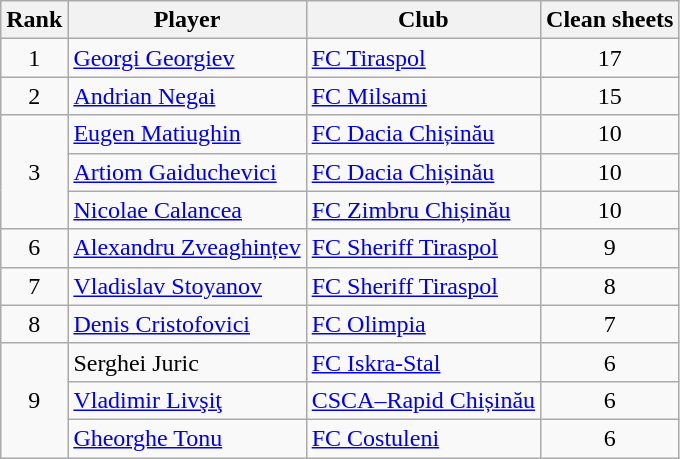<table class="wikitable" style="text-align:center">
<tr>
<th>Rank</th>
<th>Player</th>
<th>Club</th>
<th>Clean sheets</th>
</tr>
<tr>
<td rowspan="1">1</td>
<td align="left"> <a href='#'>Georgi Georgiev</a></td>
<td align="left"><a href='#'>FC Tiraspol</a></td>
<td>17</td>
</tr>
<tr>
<td rowspan="1">2</td>
<td align="left"> <a href='#'>Andrian Negai</a></td>
<td align="left"><a href='#'>FC Milsami</a></td>
<td>15</td>
</tr>
<tr>
<td rowspan="3">3</td>
<td align="left"> <a href='#'>Eugen Matiughin</a></td>
<td align="left"><a href='#'>FC Dacia Chișinău</a></td>
<td>10</td>
</tr>
<tr>
<td align="left"> <a href='#'>Artiom Gaiduchevici</a></td>
<td align="left"><a href='#'>FC Dacia Chișinău</a></td>
<td>10</td>
</tr>
<tr>
<td align="left"> <a href='#'>Nicolae Calancea</a></td>
<td align="left"><a href='#'>FC Zimbru Chișinău</a></td>
<td>10</td>
</tr>
<tr>
<td rowspan="1">6</td>
<td align="left"> <a href='#'>Alexandru Zveaghințev</a></td>
<td align="left"><a href='#'>FC Sheriff Tiraspol</a></td>
<td>9</td>
</tr>
<tr>
<td rowspan="1">7</td>
<td align="left"> <a href='#'>Vladislav Stoyanov</a></td>
<td align="left"><a href='#'>FC Sheriff Tiraspol</a></td>
<td>8</td>
</tr>
<tr>
<td rowspan="1">8</td>
<td align="left"> <a href='#'>Denis Cristofovici</a></td>
<td align="left"><a href='#'>FC Olimpia</a></td>
<td>7</td>
</tr>
<tr>
<td rowspan="3">9</td>
<td align="left"> Serghei Juric</td>
<td align="left"><a href='#'>FC Iskra-Stal</a></td>
<td>6</td>
</tr>
<tr>
<td align="left"> <a href='#'>Vladimir Livşiţ</a></td>
<td align="left"><a href='#'>CSCA–Rapid Chișinău</a></td>
<td>6</td>
</tr>
<tr>
<td align="left"> <a href='#'>Gheorghe Tonu</a></td>
<td align="left"><a href='#'>FC Costuleni</a></td>
<td>6</td>
</tr>
</table>
